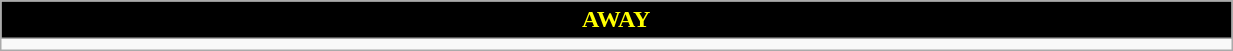<table class="wikitable collapsible collapsed" style="width:65%">
<tr>
<th colspan=7 ! style="color:yellow; background:black">AWAY</th>
</tr>
<tr>
<td></td>
</tr>
</table>
